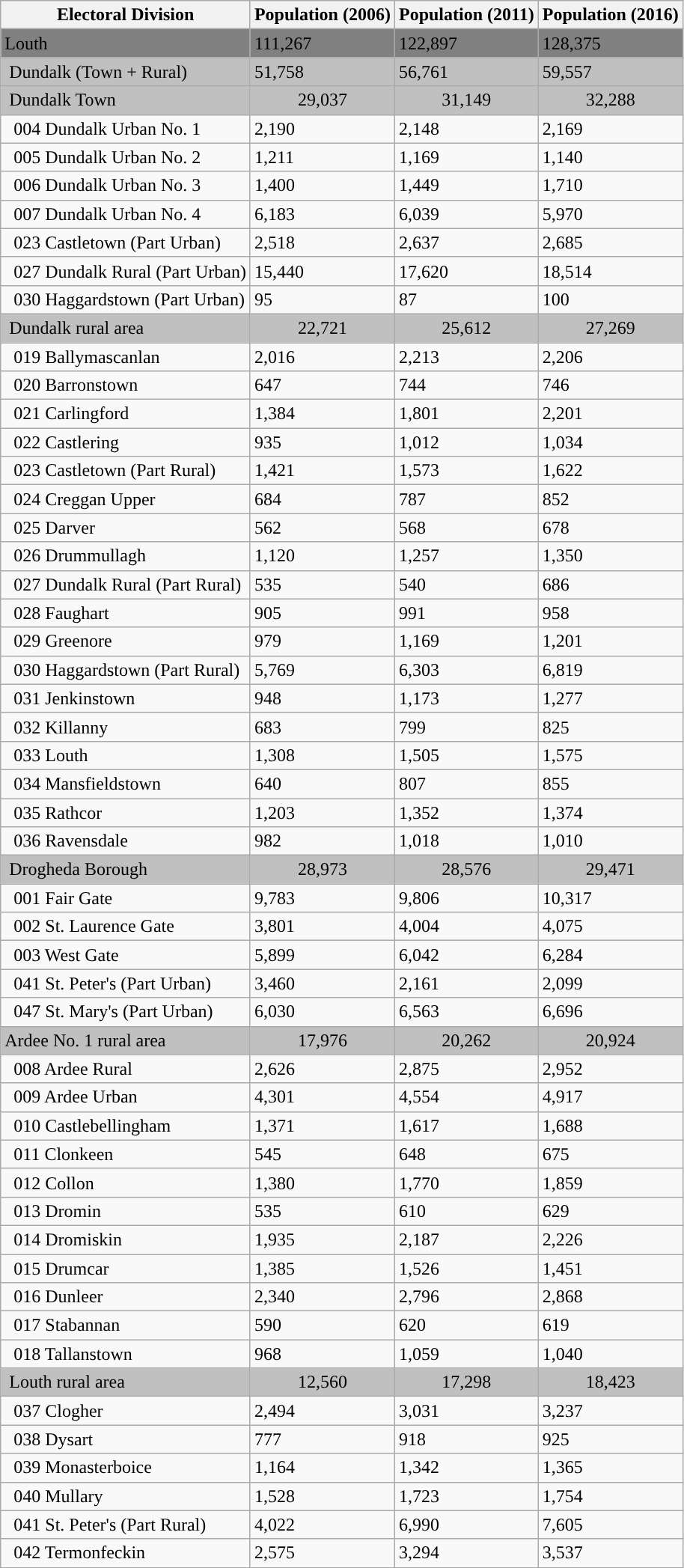<table class="wikitable collapsible collapsed">
<tr>
<th align="left">Electoral Division</th>
<th align="left">Population (2006)</th>
<th align="left">Population (2011)</th>
<th align="left">Population (2016)</th>
</tr>
<tr style="background: grey">
<td>Louth</td>
<td>111,267</td>
<td>122,897</td>
<td>128,375</td>
</tr>
<tr style="background: silver">
<td> Dundalk (Town + Rural)</td>
<td>51,758</td>
<td>56,761</td>
<td>59,557</td>
</tr>
<tr style="background: silver">
<td> Dundalk Town</td>
<td align="center">29,037</td>
<td align="center">31,149</td>
<td align="center">32,288</td>
</tr>
<tr>
<td>  004 Dundalk Urban No. 1</td>
<td>2,190</td>
<td>2,148</td>
<td>2,169</td>
</tr>
<tr>
<td>  005 Dundalk Urban No. 2</td>
<td>1,211</td>
<td>1,169</td>
<td>1,140</td>
</tr>
<tr>
<td>  006 Dundalk Urban No. 3</td>
<td>1,400</td>
<td>1,449</td>
<td>1,710</td>
</tr>
<tr>
<td>  007 Dundalk Urban No. 4</td>
<td>6,183</td>
<td>6,039</td>
<td>5,970</td>
</tr>
<tr>
<td>  023 Castletown (Part Urban)</td>
<td>2,518</td>
<td>2,637</td>
<td>2,685</td>
</tr>
<tr>
<td>  027 Dundalk Rural (Part Urban)</td>
<td>15,440</td>
<td>17,620</td>
<td>18,514</td>
</tr>
<tr>
<td>  030 Haggardstown (Part Urban)</td>
<td>95</td>
<td>87</td>
<td>100</td>
</tr>
<tr style="background: silver">
<td> Dundalk rural area</td>
<td align="center">22,721</td>
<td align="center">25,612</td>
<td align="center">27,269</td>
</tr>
<tr>
<td>  019 Ballymascanlan</td>
<td>2,016</td>
<td>2,213</td>
<td>2,206</td>
</tr>
<tr>
<td>  020 Barronstown</td>
<td>647</td>
<td>744</td>
<td>746</td>
</tr>
<tr>
<td>  021 Carlingford</td>
<td>1,384</td>
<td>1,801</td>
<td>2,201</td>
</tr>
<tr>
<td>  022 Castlering</td>
<td>935</td>
<td>1,012</td>
<td>1,034</td>
</tr>
<tr>
<td>  023 Castletown (Part Rural)</td>
<td>1,421</td>
<td>1,573</td>
<td>1,622</td>
</tr>
<tr>
<td>  024 Creggan Upper</td>
<td>684</td>
<td>787</td>
<td>852</td>
</tr>
<tr>
<td>  025 Darver</td>
<td>562</td>
<td>568</td>
<td>678</td>
</tr>
<tr>
<td>  026 Drummullagh</td>
<td>1,120</td>
<td>1,257</td>
<td>1,350</td>
</tr>
<tr>
<td>  027 Dundalk Rural (Part Rural)</td>
<td>535</td>
<td>540</td>
<td>686</td>
</tr>
<tr>
<td>  028 Faughart</td>
<td>905</td>
<td>991</td>
<td>958</td>
</tr>
<tr>
<td>  029 Greenore</td>
<td>979</td>
<td>1,169</td>
<td>1,201</td>
</tr>
<tr>
<td>  030 Haggardstown (Part Rural)</td>
<td>5,769</td>
<td>6,303</td>
<td>6,819</td>
</tr>
<tr>
<td>  031 Jenkinstown</td>
<td>948</td>
<td>1,173</td>
<td>1,277</td>
</tr>
<tr>
<td>  032 Killanny</td>
<td>683</td>
<td>799</td>
<td>825</td>
</tr>
<tr>
<td>  033 Louth</td>
<td>1,308</td>
<td>1,505</td>
<td>1,575</td>
</tr>
<tr>
<td>  034 Mansfieldstown</td>
<td>640</td>
<td>807</td>
<td>855</td>
</tr>
<tr>
<td>  035 Rathcor</td>
<td>1,203</td>
<td>1,352</td>
<td>1,374</td>
</tr>
<tr>
<td>  036 Ravensdale</td>
<td>982</td>
<td>1,018</td>
<td>1,010</td>
</tr>
<tr style="background: silver">
<td> Drogheda Borough</td>
<td align="center">28,973</td>
<td align="center">28,576</td>
<td align="center">29,471</td>
</tr>
<tr>
<td>  001 Fair Gate</td>
<td>9,783</td>
<td>9,806</td>
<td>10,317</td>
</tr>
<tr>
<td>  002 St. Laurence Gate</td>
<td>3,801</td>
<td>4,004</td>
<td>4,075</td>
</tr>
<tr>
<td>  003 West Gate</td>
<td>5,899</td>
<td>6,042</td>
<td>6,284</td>
</tr>
<tr>
<td>  041 St. Peter's (Part Urban)</td>
<td>3,460</td>
<td>2,161</td>
<td>2,099</td>
</tr>
<tr>
<td>  047 St. Mary's (Part Urban)</td>
<td>6,030</td>
<td>6,563</td>
<td>6,696</td>
</tr>
<tr style="background: silver">
<td>Ardee No. 1 rural area</td>
<td align="center">17,976</td>
<td align="center">20,262</td>
<td align="center">20,924</td>
</tr>
<tr>
<td>  008 Ardee Rural</td>
<td>2,626</td>
<td>2,875</td>
<td>2,952</td>
</tr>
<tr>
<td>  009 Ardee Urban</td>
<td>4,301</td>
<td>4,554</td>
<td>4,917</td>
</tr>
<tr>
<td>  010 Castlebellingham</td>
<td>1,371</td>
<td>1,617</td>
<td>1,688</td>
</tr>
<tr>
<td>  011 Clonkeen</td>
<td>545</td>
<td>648</td>
<td>675</td>
</tr>
<tr>
<td>  012 Collon</td>
<td>1,380</td>
<td>1,770</td>
<td>1,859</td>
</tr>
<tr>
<td>  013 Dromin</td>
<td>535</td>
<td>610</td>
<td>629</td>
</tr>
<tr>
<td>  014 Dromiskin</td>
<td>1,935</td>
<td>2,187</td>
<td>2,226</td>
</tr>
<tr>
<td>  015 Drumcar</td>
<td>1,385</td>
<td>1,526</td>
<td>1,451</td>
</tr>
<tr>
<td>  016 Dunleer</td>
<td>2,340</td>
<td>2,796</td>
<td>2,868</td>
</tr>
<tr>
<td>  017 Stabannan</td>
<td>590</td>
<td>620</td>
<td>619</td>
</tr>
<tr>
<td>  018 Tallanstown</td>
<td>968</td>
<td>1,059</td>
<td>1,040</td>
</tr>
<tr style="background: silver">
<td> Louth rural area</td>
<td align="center">12,560</td>
<td align="center">17,298</td>
<td align="center">18,423</td>
</tr>
<tr>
<td>  037 Clogher</td>
<td>2,494</td>
<td>3,031</td>
<td>3,237</td>
</tr>
<tr>
<td>  038 Dysart</td>
<td>777</td>
<td>918</td>
<td>925</td>
</tr>
<tr>
<td>  039 Monasterboice</td>
<td>1,164</td>
<td>1,342</td>
<td>1,365</td>
</tr>
<tr>
<td>  040 Mullary</td>
<td>1,528</td>
<td>1,723</td>
<td>1,754</td>
</tr>
<tr>
<td>  041 St. Peter's (Part Rural)</td>
<td>4,022</td>
<td>6,990</td>
<td>7,605</td>
</tr>
<tr>
<td>  042 Termonfeckin</td>
<td>2,575</td>
<td>3,294</td>
<td>3,537</td>
</tr>
</table>
